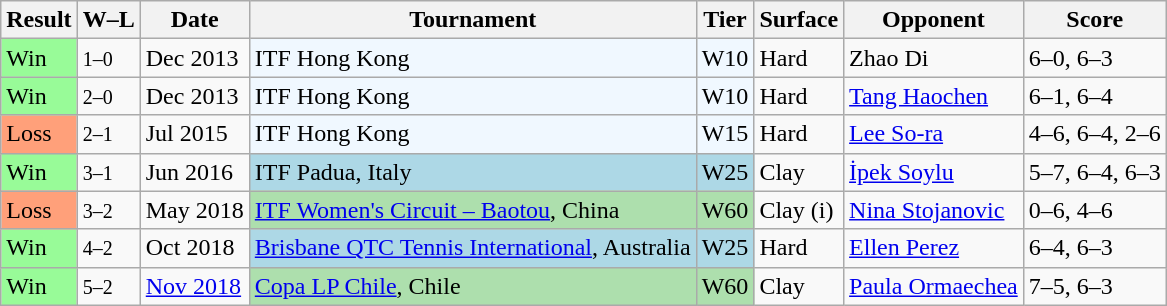<table class="sortable wikitable">
<tr>
<th>Result</th>
<th class="unsortable">W–L</th>
<th>Date</th>
<th>Tournament</th>
<th>Tier</th>
<th>Surface</th>
<th>Opponent</th>
<th class="unsortable">Score</th>
</tr>
<tr>
<td style="background:#98fb98;">Win</td>
<td><small>1–0</small></td>
<td>Dec 2013</td>
<td style="background:#f0f8ff;">ITF Hong Kong</td>
<td style="background:#f0f8ff;">W10</td>
<td>Hard</td>
<td> Zhao Di</td>
<td>6–0, 6–3</td>
</tr>
<tr>
<td style="background:#98fb98;">Win</td>
<td><small>2–0</small></td>
<td>Dec 2013</td>
<td style="background:#f0f8ff;">ITF Hong Kong</td>
<td style="background:#f0f8ff;">W10</td>
<td>Hard</td>
<td> <a href='#'>Tang Haochen</a></td>
<td>6–1, 6–4</td>
</tr>
<tr>
<td style="background:#ffa07a;">Loss</td>
<td><small>2–1</small></td>
<td>Jul 2015</td>
<td style="background:#f0f8ff;">ITF Hong Kong</td>
<td style="background:#f0f8ff;">W15</td>
<td>Hard</td>
<td> <a href='#'>Lee So-ra</a></td>
<td>4–6, 6–4, 2–6</td>
</tr>
<tr>
<td style="background:#98fb98;">Win</td>
<td><small>3–1</small></td>
<td>Jun 2016</td>
<td style="background:lightblue;">ITF Padua, Italy</td>
<td style="background:lightblue;">W25</td>
<td>Clay</td>
<td> <a href='#'>İpek Soylu</a></td>
<td>5–7, 6–4, 6–3</td>
</tr>
<tr>
<td style="background:#ffa07a;">Loss</td>
<td><small>3–2</small></td>
<td>May 2018</td>
<td style="background:#addfad;"><a href='#'>ITF Women's Circuit – Baotou</a>, China</td>
<td style="background:#addfad;">W60</td>
<td>Clay (i)</td>
<td> <a href='#'>Nina Stojanovic</a></td>
<td>0–6, 4–6</td>
</tr>
<tr>
<td style="background:#98fb98;">Win</td>
<td><small>4–2</small></td>
<td>Oct 2018</td>
<td style="background:lightblue;"><a href='#'>Brisbane QTC Tennis International</a>, Australia</td>
<td style="background:lightblue;">W25</td>
<td>Hard</td>
<td> <a href='#'>Ellen Perez</a></td>
<td>6–4, 6–3</td>
</tr>
<tr>
<td style="background:#98fb98;">Win</td>
<td><small>5–2</small></td>
<td><a href='#'>Nov 2018</a></td>
<td style="background:#addfad;"><a href='#'>Copa LP Chile</a>, Chile</td>
<td style="background:#addfad;">W60</td>
<td>Clay</td>
<td> <a href='#'>Paula Ormaechea</a></td>
<td>7–5, 6–3</td>
</tr>
</table>
